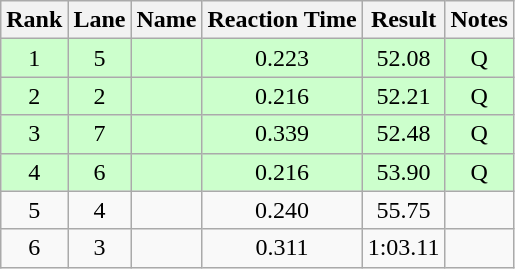<table class="wikitable" style="text-align:center">
<tr>
<th>Rank</th>
<th>Lane</th>
<th>Name</th>
<th>Reaction Time</th>
<th>Result</th>
<th>Notes</th>
</tr>
<tr bgcolor=ccffcc>
<td>1</td>
<td>5</td>
<td align="left"></td>
<td>0.223</td>
<td>52.08</td>
<td>Q</td>
</tr>
<tr bgcolor=ccffcc>
<td>2</td>
<td>2</td>
<td align="left"></td>
<td>0.216</td>
<td>52.21</td>
<td>Q</td>
</tr>
<tr bgcolor=ccffcc>
<td>3</td>
<td>7</td>
<td align="left"></td>
<td>0.339</td>
<td>52.48</td>
<td>Q</td>
</tr>
<tr bgcolor=ccffcc>
<td>4</td>
<td>6</td>
<td align="left"></td>
<td>0.216</td>
<td>53.90</td>
<td>Q</td>
</tr>
<tr>
<td>5</td>
<td>4</td>
<td align="left"></td>
<td>0.240</td>
<td>55.75</td>
<td></td>
</tr>
<tr>
<td>6</td>
<td>3</td>
<td align="left"></td>
<td>0.311</td>
<td>1:03.11</td>
<td></td>
</tr>
</table>
